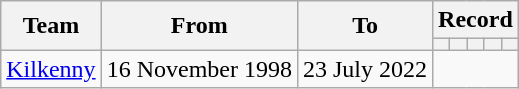<table class=wikitable style="text-align: center">
<tr>
<th rowspan=2>Team</th>
<th rowspan=2>From</th>
<th rowspan=2>To</th>
<th colspan=5>Record</th>
</tr>
<tr>
<th></th>
<th></th>
<th></th>
<th></th>
<th></th>
</tr>
<tr>
<td align=left><a href='#'>Kilkenny</a></td>
<td align=left>16 November 1998</td>
<td align=left>23 July 2022<br></td>
</tr>
</table>
